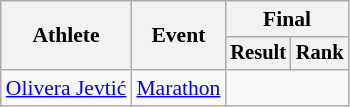<table class=wikitable style="font-size:90%">
<tr>
<th rowspan="2">Athlete</th>
<th rowspan="2">Event</th>
<th colspan="2">Final</th>
</tr>
<tr style="font-size:95%">
<th>Result</th>
<th>Rank</th>
</tr>
<tr align=center>
<td align=left><a href='#'>Olivera Jevtić</a></td>
<td align=left><a href='#'>Marathon</a></td>
<td colspan=2></td>
</tr>
</table>
